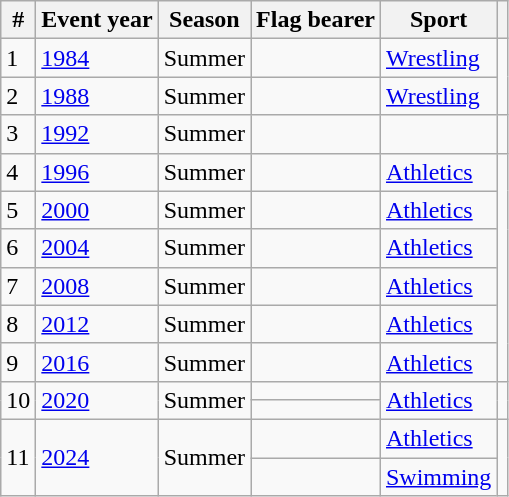<table class="wikitable sortable">
<tr>
<th>#</th>
<th>Event year</th>
<th>Season</th>
<th>Flag bearer</th>
<th>Sport</th>
<th></th>
</tr>
<tr>
<td>1</td>
<td><a href='#'>1984</a></td>
<td>Summer</td>
<td></td>
<td><a href='#'>Wrestling</a></td>
<td rowspan=2></td>
</tr>
<tr>
<td>2</td>
<td><a href='#'>1988</a></td>
<td>Summer</td>
<td></td>
<td><a href='#'>Wrestling</a></td>
</tr>
<tr>
<td>3</td>
<td><a href='#'>1992</a></td>
<td>Summer</td>
<td></td>
<td></td>
<td></td>
</tr>
<tr>
<td>4</td>
<td><a href='#'>1996</a></td>
<td>Summer</td>
<td></td>
<td><a href='#'>Athletics</a></td>
<td rowspan=6></td>
</tr>
<tr>
<td>5</td>
<td><a href='#'>2000</a></td>
<td>Summer</td>
<td></td>
<td><a href='#'>Athletics</a></td>
</tr>
<tr>
<td>6</td>
<td><a href='#'>2004</a></td>
<td>Summer</td>
<td></td>
<td><a href='#'>Athletics</a></td>
</tr>
<tr>
<td>7</td>
<td><a href='#'>2008</a></td>
<td>Summer</td>
<td></td>
<td><a href='#'>Athletics</a></td>
</tr>
<tr>
<td>8</td>
<td><a href='#'>2012</a></td>
<td>Summer</td>
<td></td>
<td><a href='#'>Athletics</a></td>
</tr>
<tr>
<td>9</td>
<td><a href='#'>2016</a></td>
<td>Summer</td>
<td></td>
<td><a href='#'>Athletics</a></td>
</tr>
<tr>
<td rowspan=2>10</td>
<td rowspan=2><a href='#'>2020</a></td>
<td rowspan=2>Summer</td>
<td></td>
<td rowspan=2><a href='#'>Athletics</a></td>
<td rowspan=2></td>
</tr>
<tr>
<td></td>
</tr>
<tr>
<td rowspan=2>11</td>
<td rowspan=2><a href='#'>2024</a></td>
<td rowspan=2>Summer</td>
<td></td>
<td><a href='#'>Athletics</a></td>
<td rowspan=2></td>
</tr>
<tr>
<td></td>
<td><a href='#'>Swimming</a></td>
</tr>
</table>
